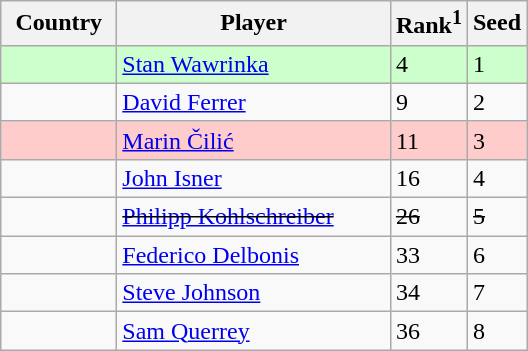<table class="sortable wikitable">
<tr>
<th width="70">Country</th>
<th width="175">Player</th>
<th>Rank<sup>1</sup></th>
<th>Seed</th>
</tr>
<tr bgcolor=#cfc>
<td></td>
<td><a href='#'>Stan Wawrinka</a></td>
<td>4</td>
<td>1</td>
</tr>
<tr>
<td></td>
<td><a href='#'>David Ferrer</a></td>
<td>9</td>
<td>2</td>
</tr>
<tr bgcolor=#fcc>
<td></td>
<td><a href='#'>Marin Čilić</a></td>
<td>11</td>
<td>3</td>
</tr>
<tr>
<td></td>
<td><a href='#'>John Isner</a></td>
<td>16</td>
<td>4</td>
</tr>
<tr>
<td><s></s></td>
<td><s><a href='#'>Philipp Kohlschreiber</a></s></td>
<td><s>26</s></td>
<td><s>5</s></td>
</tr>
<tr>
<td></td>
<td><a href='#'>Federico Delbonis</a></td>
<td>33</td>
<td>6</td>
</tr>
<tr>
<td></td>
<td><a href='#'>Steve Johnson</a></td>
<td>34</td>
<td>7</td>
</tr>
<tr>
<td></td>
<td><a href='#'>Sam Querrey</a></td>
<td>36</td>
<td>8</td>
</tr>
</table>
